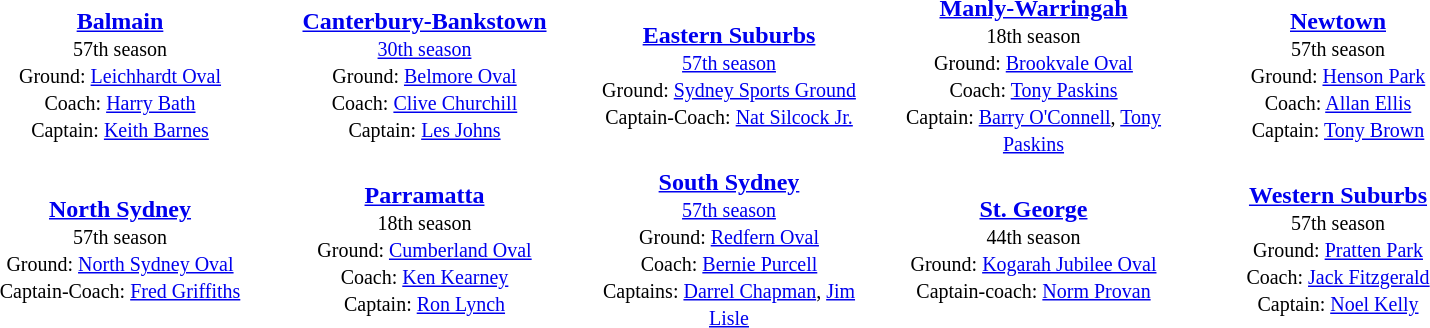<table align="center" class="toccolours" style="text-valign: center;" cellpadding=3 cellspacing=2>
<tr>
<th width=195></th>
<th width=195></th>
<th width=195></th>
<th width=195></th>
<th width=195></th>
</tr>
<tr>
<td align="center"><strong><a href='#'>Balmain</a></strong><br><small>57th season<br>Ground: <a href='#'>Leichhardt Oval</a><br>
Coach: <a href='#'>Harry Bath</a><br>Captain: <a href='#'>Keith Barnes</a></small></td>
<td align="center"><strong><a href='#'>Canterbury-Bankstown</a></strong><br><small><a href='#'>30th season</a><br>Ground: <a href='#'>Belmore Oval</a><br>
Coach: <a href='#'>Clive Churchill</a><br>Captain: <a href='#'>Les Johns</a> </small></td>
<td align="center"><strong><a href='#'>Eastern Suburbs</a></strong><br><small><a href='#'>57th season</a><br>Ground: <a href='#'>Sydney Sports Ground</a><br>
Captain-Coach: <a href='#'>Nat Silcock Jr.</a></small></td>
<td align="center"><strong><a href='#'>Manly-Warringah</a></strong><br><small>18th season<br>Ground: <a href='#'>Brookvale Oval</a><br>
Coach: <a href='#'>Tony Paskins</a><br>Captain: <a href='#'>Barry O'Connell</a>, <a href='#'>Tony Paskins</a></small></td>
<td align="center"><strong><a href='#'>Newtown</a></strong><br><small>57th season<br>Ground: <a href='#'>Henson Park</a><br>
Coach: <a href='#'>Allan Ellis</a><br>Captain: <a href='#'>Tony Brown</a></small></td>
</tr>
<tr>
<td align="center"><strong><a href='#'>North Sydney</a></strong><br><small>57th season<br>Ground: <a href='#'>North Sydney Oval</a><br>
Captain-Coach: <a href='#'>Fred Griffiths</a></small></td>
<td align="center"><strong><a href='#'>Parramatta</a></strong><br><small>18th season<br>Ground: <a href='#'>Cumberland Oval</a><br>
Coach: <a href='#'>Ken Kearney</a><br>Captain: <a href='#'>Ron Lynch</a></small></td>
<td align="center"><strong><a href='#'>South Sydney</a></strong><br><small><a href='#'>57th season</a><br>Ground: <a href='#'>Redfern Oval</a><br>
Coach: <a href='#'>Bernie Purcell</a><br>Captains: <a href='#'>Darrel Chapman</a>, <a href='#'>Jim Lisle</a> </small></td>
<td align="center"><strong><a href='#'>St. George</a></strong><br><small>44th season<br>Ground: <a href='#'>Kogarah Jubilee Oval</a><br>
Captain-coach: <a href='#'>Norm Provan</a><br></small></td>
<td align="center"><strong><a href='#'>Western Suburbs</a></strong><br><small>57th season<br>Ground: <a href='#'>Pratten Park</a><br>
Coach: <a href='#'>Jack Fitzgerald</a><br>Captain: <a href='#'>Noel Kelly</a></small></td>
</tr>
</table>
